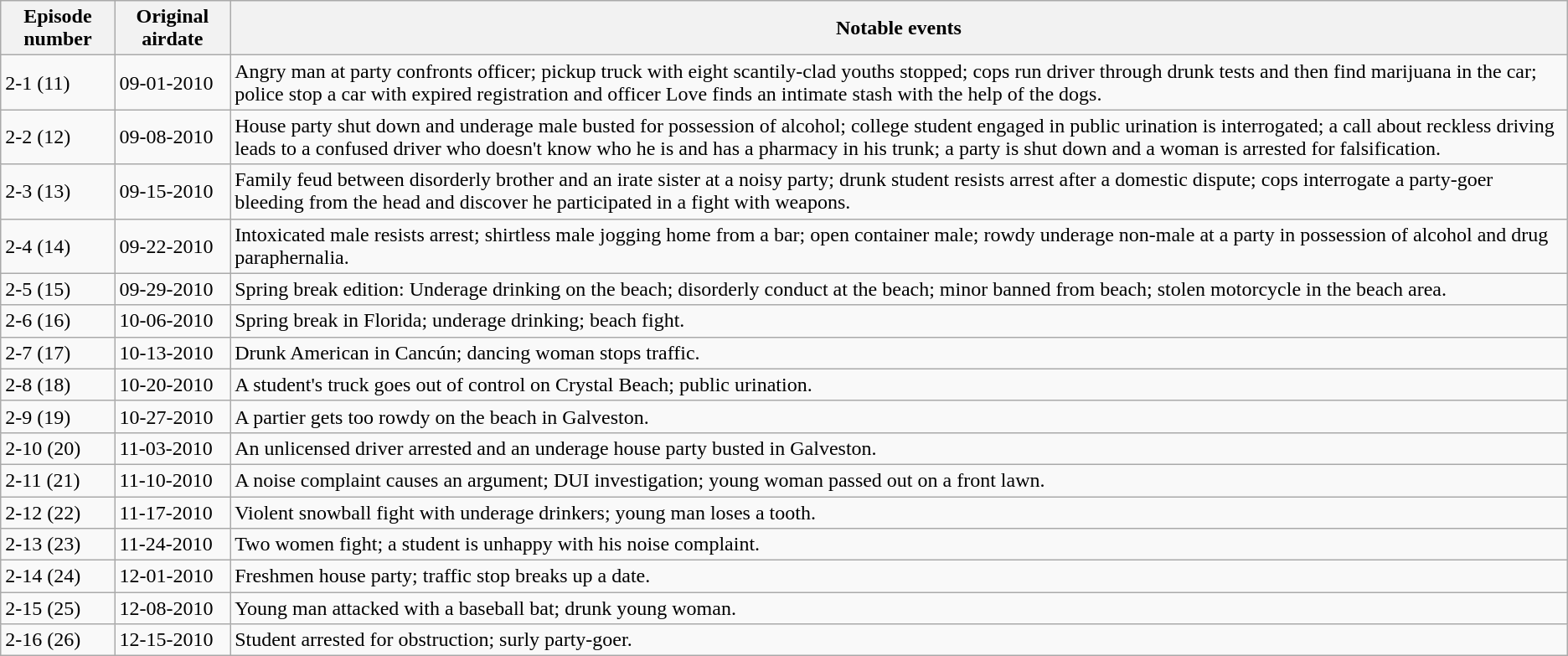<table class="wikitable" border="1">
<tr>
<th>Episode number</th>
<th>Original airdate</th>
<th>Notable events</th>
</tr>
<tr>
<td>2-1 (11)</td>
<td>09-01-2010</td>
<td>Angry man at party confronts officer; pickup truck with eight scantily-clad youths stopped; cops run driver through drunk tests and then find marijuana in the car; police stop a car with expired registration and officer Love finds an intimate stash with the help of the dogs.</td>
</tr>
<tr>
<td>2-2 (12)</td>
<td>09-08-2010</td>
<td>House party shut down and underage male busted for possession of alcohol; college student engaged in public urination is interrogated; a call about reckless driving leads to a confused driver who doesn't know who he is and has a pharmacy in his trunk; a party is shut down and a woman is arrested for falsification.</td>
</tr>
<tr>
<td>2-3 (13)</td>
<td>09-15-2010</td>
<td>Family feud between disorderly brother and an irate sister at a noisy party; drunk student resists arrest after a domestic dispute; cops interrogate a party-goer bleeding from the head and discover he participated in a fight with weapons.</td>
</tr>
<tr>
<td>2-4 (14)</td>
<td>09-22-2010</td>
<td>Intoxicated male resists arrest; shirtless male jogging home from a bar; open container male; rowdy underage non-male at a party in possession of alcohol and drug paraphernalia.</td>
</tr>
<tr>
<td>2-5 (15)</td>
<td>09-29-2010</td>
<td>Spring break edition: Underage drinking on the beach; disorderly conduct at the beach; minor banned from beach; stolen motorcycle in the beach area.</td>
</tr>
<tr>
<td>2-6 (16)</td>
<td>10-06-2010</td>
<td>Spring break in Florida; underage drinking; beach fight.</td>
</tr>
<tr>
<td>2-7 (17)</td>
<td>10-13-2010</td>
<td>Drunk American in Cancún; dancing woman stops traffic.</td>
</tr>
<tr>
<td>2-8 (18)</td>
<td>10-20-2010</td>
<td>A student's truck goes out of control on Crystal Beach; public urination.</td>
</tr>
<tr>
<td>2-9 (19)</td>
<td>10-27-2010</td>
<td>A partier gets too rowdy on the beach in Galveston.</td>
</tr>
<tr>
<td>2-10 (20)</td>
<td>11-03-2010</td>
<td>An unlicensed driver arrested and an underage house party busted in Galveston.</td>
</tr>
<tr>
<td>2-11 (21)</td>
<td>11-10-2010</td>
<td>A noise complaint causes an argument; DUI investigation; young woman passed out on a front lawn.</td>
</tr>
<tr>
<td>2-12 (22)</td>
<td>11-17-2010</td>
<td>Violent snowball fight with underage drinkers; young man loses a tooth.</td>
</tr>
<tr>
<td>2-13 (23)</td>
<td>11-24-2010</td>
<td>Two women fight; a student is unhappy with his noise complaint.</td>
</tr>
<tr>
<td>2-14 (24)</td>
<td>12-01-2010</td>
<td>Freshmen house party; traffic stop breaks up a date.</td>
</tr>
<tr>
<td>2-15 (25)</td>
<td>12-08-2010</td>
<td>Young man attacked with a baseball bat; drunk young woman.</td>
</tr>
<tr>
<td>2-16 (26)</td>
<td>12-15-2010</td>
<td>Student arrested for obstruction; surly party-goer.</td>
</tr>
</table>
